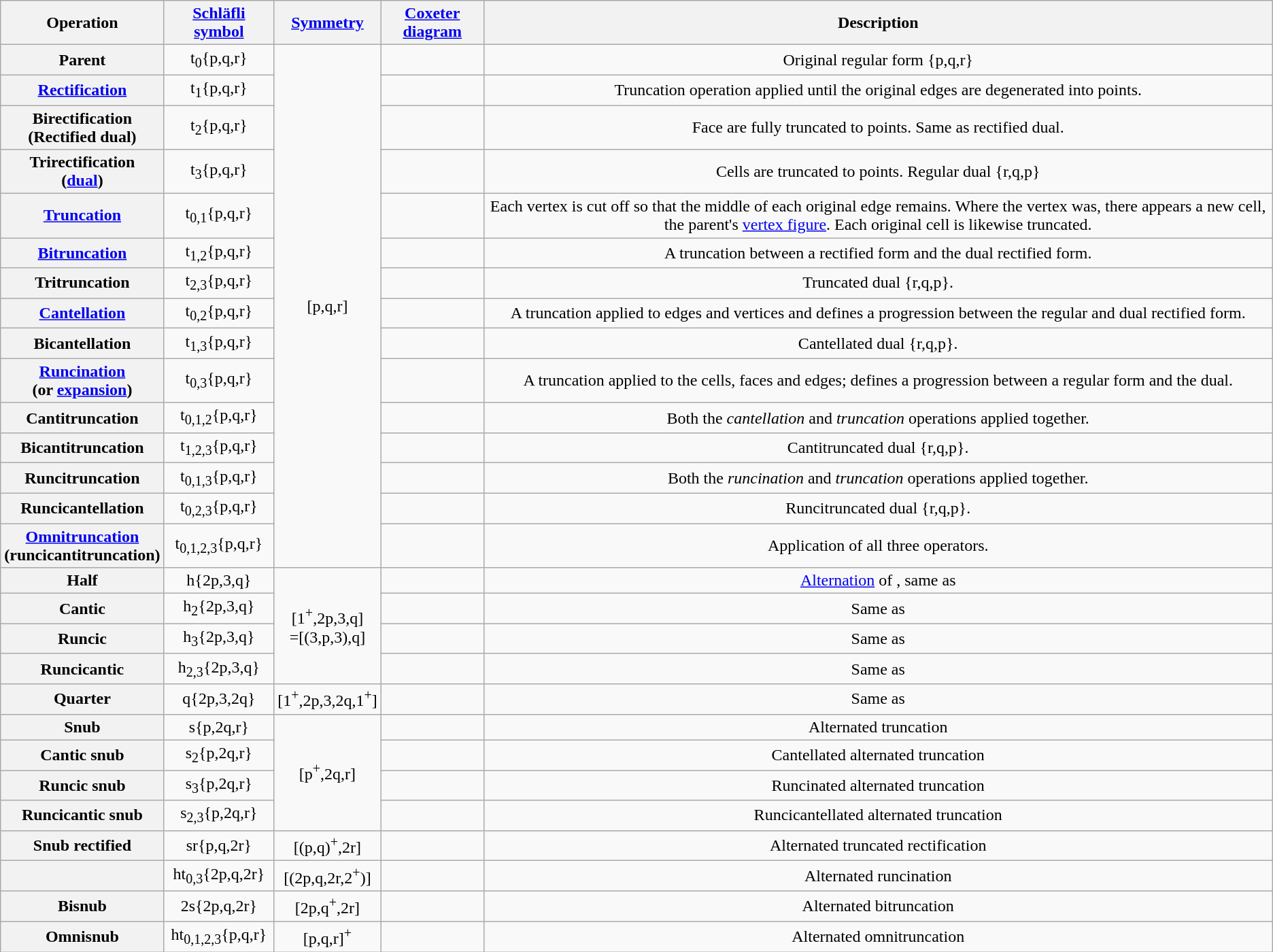<table class="wikitable">
<tr>
<th>Operation</th>
<th><a href='#'>Schläfli symbol</a></th>
<th><a href='#'>Symmetry</a></th>
<th><a href='#'>Coxeter diagram</a></th>
<th>Description</th>
</tr>
<tr align=center>
<th>Parent</th>
<td>t<sub>0</sub>{p,q,r}</td>
<td rowspan=15>[p,q,r]</td>
<td></td>
<td>Original regular form {p,q,r}</td>
</tr>
<tr align=center>
<th><a href='#'>Rectification</a></th>
<td>t<sub>1</sub>{p,q,r}</td>
<td></td>
<td>Truncation operation applied until the original edges are degenerated into points.</td>
</tr>
<tr align=center>
<th>Birectification<br>(Rectified dual)</th>
<td>t<sub>2</sub>{p,q,r}</td>
<td></td>
<td>Face are fully truncated to points. Same as rectified dual.</td>
</tr>
<tr align=center>
<th>Trirectification<br>(<a href='#'>dual</a>)</th>
<td>t<sub>3</sub>{p,q,r}</td>
<td></td>
<td>Cells are truncated to points. Regular dual {r,q,p}</td>
</tr>
<tr align=center>
<th><a href='#'>Truncation</a></th>
<td>t<sub>0,1</sub>{p,q,r}</td>
<td></td>
<td>Each vertex is cut off so that the middle of each original edge remains.  Where the vertex was, there appears a new cell, the parent's <a href='#'>vertex figure</a>.  Each original cell is likewise truncated.</td>
</tr>
<tr align=center>
<th><a href='#'>Bitruncation</a></th>
<td>t<sub>1,2</sub>{p,q,r}</td>
<td></td>
<td>A truncation between a rectified form and the dual rectified form.</td>
</tr>
<tr align=center>
<th>Tritruncation</th>
<td>t<sub>2,3</sub>{p,q,r}</td>
<td></td>
<td>Truncated dual {r,q,p}.</td>
</tr>
<tr align=center>
<th><a href='#'>Cantellation</a></th>
<td>t<sub>0,2</sub>{p,q,r}</td>
<td></td>
<td>A truncation applied to edges and vertices and defines a progression between the regular and dual rectified form.</td>
</tr>
<tr align=center>
<th>Bicantellation</th>
<td>t<sub>1,3</sub>{p,q,r}</td>
<td></td>
<td>Cantellated dual {r,q,p}.</td>
</tr>
<tr align=center>
<th><a href='#'>Runcination</a><br>(or <a href='#'>expansion</a>)</th>
<td>t<sub>0,3</sub>{p,q,r}</td>
<td></td>
<td>A truncation applied to the cells, faces and edges; defines a progression between a regular form and the dual.</td>
</tr>
<tr align=center>
<th>Cantitruncation</th>
<td>t<sub>0,1,2</sub>{p,q,r}</td>
<td></td>
<td>Both the <em>cantellation</em> and <em>truncation</em> operations applied together.</td>
</tr>
<tr align=center>
<th>Bicantitruncation</th>
<td>t<sub>1,2,3</sub>{p,q,r}</td>
<td></td>
<td>Cantitruncated dual {r,q,p}.</td>
</tr>
<tr align=center>
<th>Runcitruncation</th>
<td>t<sub>0,1,3</sub>{p,q,r}</td>
<td></td>
<td>Both the <em>runcination</em> and <em>truncation</em> operations applied together.</td>
</tr>
<tr align=center>
<th>Runcicantellation</th>
<td>t<sub>0,2,3</sub>{p,q,r}</td>
<td></td>
<td>Runcitruncated dual {r,q,p}.</td>
</tr>
<tr align=center>
<th><a href='#'>Omnitruncation</a><br>(runcicantitruncation)</th>
<td>t<sub>0,1,2,3</sub>{p,q,r}</td>
<td></td>
<td>Application of all three operators.</td>
</tr>
<tr align=center>
<th>Half</th>
<td>h{2p,3,q}</td>
<td rowspan=4>[1<sup>+</sup>,2p,3,q]<br>=[(3,p,3),q]</td>
<td></td>
<td><a href='#'>Alternation</a> of , same as </td>
</tr>
<tr align=center>
<th>Cantic</th>
<td>h<sub>2</sub>{2p,3,q}</td>
<td></td>
<td>Same as </td>
</tr>
<tr align=center>
<th>Runcic</th>
<td>h<sub>3</sub>{2p,3,q}</td>
<td></td>
<td>Same as </td>
</tr>
<tr align=center>
<th>Runcicantic</th>
<td>h<sub>2,3</sub>{2p,3,q}</td>
<td></td>
<td>Same as </td>
</tr>
<tr align=center>
<th>Quarter</th>
<td>q{2p,3,2q}</td>
<td>[1<sup>+</sup>,2p,3,2q,1<sup>+</sup>]</td>
<td></td>
<td>Same as </td>
</tr>
<tr align=center>
<th>Snub</th>
<td>s{p,2q,r}</td>
<td rowspan=4>[p<sup>+</sup>,2q,r]</td>
<td></td>
<td>Alternated truncation</td>
</tr>
<tr align=center>
<th>Cantic snub</th>
<td>s<sub>2</sub>{p,2q,r}</td>
<td></td>
<td>Cantellated alternated truncation</td>
</tr>
<tr align=center>
<th>Runcic snub</th>
<td>s<sub>3</sub>{p,2q,r}</td>
<td></td>
<td>Runcinated alternated truncation</td>
</tr>
<tr align=center>
<th>Runcicantic snub</th>
<td>s<sub>2,3</sub>{p,2q,r}</td>
<td></td>
<td>Runcicantellated alternated truncation</td>
</tr>
<tr align=center>
<th>Snub rectified</th>
<td>sr{p,q,2r}</td>
<td>[(p,q)<sup>+</sup>,2r]</td>
<td></td>
<td>Alternated truncated rectification</td>
</tr>
<tr align=center>
<th></th>
<td>ht<sub>0,3</sub>{2p,q,2r}</td>
<td>[(2p,q,2r,2<sup>+</sup>)]</td>
<td></td>
<td>Alternated runcination</td>
</tr>
<tr align=center>
<th>Bisnub</th>
<td>2s{2p,q,2r}</td>
<td>[2p,q<sup>+</sup>,2r]</td>
<td></td>
<td>Alternated bitruncation</td>
</tr>
<tr align=center>
<th>Omnisnub</th>
<td>ht<sub>0,1,2,3</sub>{p,q,r}</td>
<td>[p,q,r]<sup>+</sup></td>
<td></td>
<td>Alternated omnitruncation</td>
</tr>
</table>
